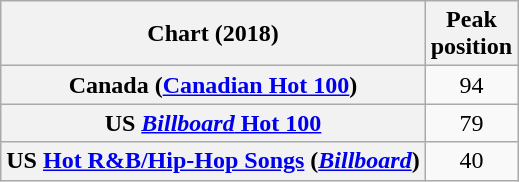<table class="wikitable sortable plainrowheaders" style="text-align:center">
<tr>
<th>Chart (2018)</th>
<th>Peak<br>position</th>
</tr>
<tr>
<th scope="row">Canada (<a href='#'>Canadian Hot 100</a>)</th>
<td>94</td>
</tr>
<tr>
<th scope="row">US <a href='#'><em>Billboard</em> Hot 100</a></th>
<td>79</td>
</tr>
<tr>
<th scope="row">US <a href='#'>Hot R&B/Hip-Hop Songs</a> (<em><a href='#'>Billboard</a></em>)</th>
<td>40</td>
</tr>
</table>
